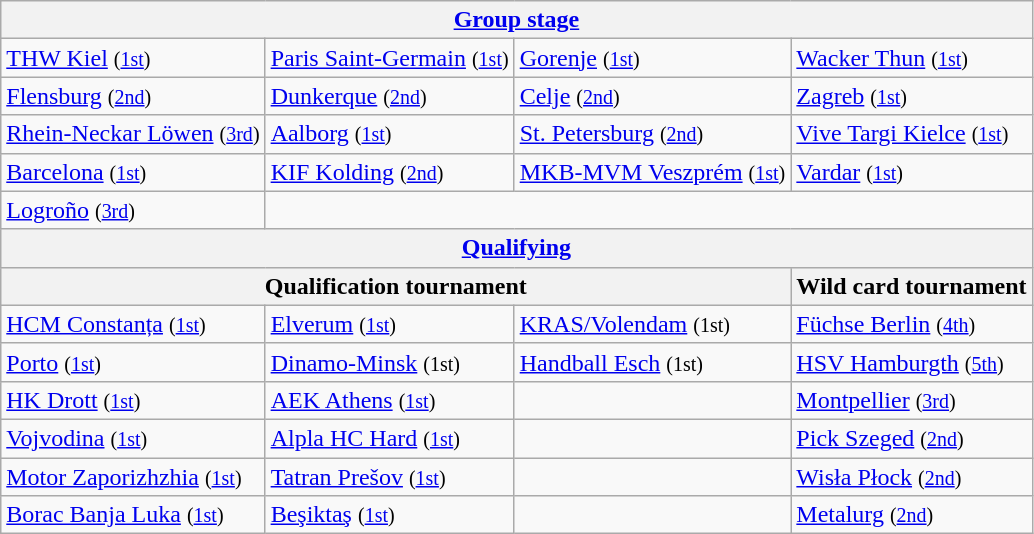<table class="wikitable">
<tr>
<th colspan="4"><a href='#'>Group stage</a></th>
</tr>
<tr>
<td> <a href='#'>THW Kiel</a> <small>(<a href='#'>1st</a>)</small></td>
<td> <a href='#'>Paris Saint-Germain</a> <small>(<a href='#'>1st</a>)</small></td>
<td> <a href='#'>Gorenje</a> <small>(<a href='#'>1st</a>)</small></td>
<td> <a href='#'>Wacker Thun</a> <small>(<a href='#'>1st</a>)</small></td>
</tr>
<tr>
<td> <a href='#'>Flensburg</a> <small>(<a href='#'>2nd</a>)</small></td>
<td> <a href='#'>Dunkerque</a> <small>(<a href='#'>2nd</a>)</small></td>
<td> <a href='#'>Celje</a> <small>(<a href='#'>2nd</a>)</small></td>
<td> <a href='#'>Zagreb</a> <small>(<a href='#'>1st</a>)</small></td>
</tr>
<tr>
<td> <a href='#'>Rhein-Neckar Löwen</a> <small>(<a href='#'>3rd</a>)</small></td>
<td> <a href='#'>Aalborg</a> <small>(<a href='#'>1st</a>)</small></td>
<td> <a href='#'>St. Petersburg</a> <small>(<a href='#'>2nd</a>)</small></td>
<td> <a href='#'>Vive Targi Kielce</a> <small>(<a href='#'>1st</a>)</small></td>
</tr>
<tr>
<td> <a href='#'>Barcelona</a> <small>(<a href='#'>1st</a>)</small></td>
<td> <a href='#'>KIF Kolding</a> <small>(<a href='#'>2nd</a>)</small></td>
<td> <a href='#'>MKB-MVM Veszprém</a> <small>(<a href='#'>1st</a>)</small></td>
<td> <a href='#'>Vardar</a> <small>(<a href='#'>1st</a>)</small></td>
</tr>
<tr>
<td> <a href='#'>Logroño</a> <small>(<a href='#'>3rd</a>)</small></td>
</tr>
<tr>
<th colspan="4"><a href='#'>Qualifying</a></th>
</tr>
<tr>
<th colspan="3">Qualification tournament</th>
<th>Wild card tournament</th>
</tr>
<tr>
<td> <a href='#'>HCM Constanța</a> <small>(<a href='#'>1st</a>)</small></td>
<td> <a href='#'>Elverum</a> <small>(<a href='#'>1st</a>)</small></td>
<td> <a href='#'>KRAS/Volendam</a> <small>(1st)</small></td>
<td> <a href='#'>Füchse Berlin</a> <small>(<a href='#'>4th</a>)</small></td>
</tr>
<tr>
<td> <a href='#'>Porto</a> <small>(<a href='#'>1st</a>)</small></td>
<td> <a href='#'>Dinamo-Minsk</a> <small>(1st)</small></td>
<td> <a href='#'>Handball Esch</a> <small>(1st)</small></td>
<td> <a href='#'>HSV Hamburgth</a> <small>(<a href='#'>5th</a>)</small></td>
</tr>
<tr>
<td> <a href='#'>HK Drott</a> <small>(<a href='#'>1st</a>)</small></td>
<td> <a href='#'>AEK Athens</a> <small>(<a href='#'>1st</a>)</small></td>
<td></td>
<td> <a href='#'>Montpellier</a> <small>(<a href='#'>3rd</a>)</small></td>
</tr>
<tr>
<td> <a href='#'>Vojvodina</a> <small>(<a href='#'>1st</a>)</small></td>
<td> <a href='#'>Alpla HC Hard</a> <small>(<a href='#'>1st</a>)</small></td>
<td></td>
<td> <a href='#'>Pick Szeged</a> <small>(<a href='#'>2nd</a>)</small></td>
</tr>
<tr>
<td> <a href='#'>Motor Zaporizhzhia</a> <small>(<a href='#'>1st</a>)</small></td>
<td> <a href='#'>Tatran Prešov</a> <small>(<a href='#'>1st</a>)</small></td>
<td></td>
<td> <a href='#'>Wisła Płock</a> <small>(<a href='#'>2nd</a>)</small></td>
</tr>
<tr>
<td> <a href='#'>Borac Banja Luka</a> <small>(<a href='#'>1st</a>)</small></td>
<td> <a href='#'>Beşiktaş</a> <small>(<a href='#'>1st</a>)</small></td>
<td></td>
<td> <a href='#'>Metalurg</a> <small>(<a href='#'>2nd</a>)</small></td>
</tr>
</table>
